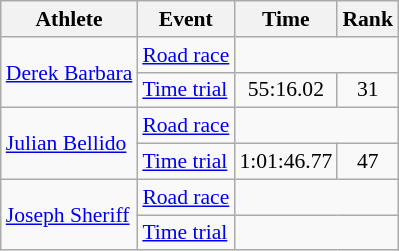<table class=wikitable style="font-size:90%;">
<tr>
<th>Athlete</th>
<th>Event</th>
<th>Time</th>
<th>Rank</th>
</tr>
<tr align=center>
<td align=left rowspan=2><a href='#'>Derek Barbara</a></td>
<td align=left><a href='#'>Road race</a></td>
<td colspan=2></td>
</tr>
<tr align=center>
<td align=left><a href='#'>Time trial</a></td>
<td>55:16.02</td>
<td>31</td>
</tr>
<tr align=center>
<td align=left rowspan=2><a href='#'>Julian Bellido</a></td>
<td align=left><a href='#'>Road race</a></td>
<td colspan=2></td>
</tr>
<tr align=center>
<td align=left><a href='#'>Time trial</a></td>
<td>1:01:46.77</td>
<td>47</td>
</tr>
<tr align=center>
<td align=left rowspan=2><a href='#'>Joseph Sheriff</a></td>
<td align=left><a href='#'>Road race</a></td>
<td colspan=2></td>
</tr>
<tr align=center>
<td align=left><a href='#'>Time trial</a></td>
<td colspan=2></td>
</tr>
</table>
